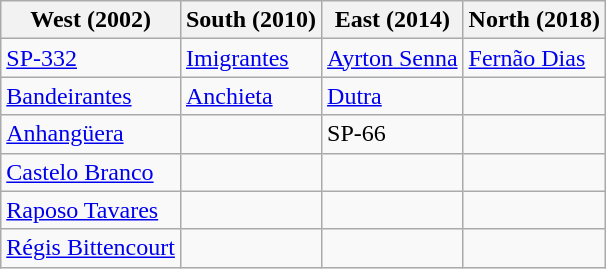<table class="wikitable">
<tr>
<th>West (2002)</th>
<th>South (2010)</th>
<th>East (2014)</th>
<th>North (2018)</th>
</tr>
<tr>
<td> <a href='#'>SP-332</a></td>
<td> <a href='#'>Imigrantes</a></td>
<td> <a href='#'>Ayrton Senna</a></td>
<td> <a href='#'>Fernão Dias</a></td>
</tr>
<tr>
<td> <a href='#'>Bandeirantes</a></td>
<td> <a href='#'>Anchieta</a></td>
<td> <a href='#'>Dutra</a></td>
<td></td>
</tr>
<tr>
<td> <a href='#'>Anhangüera</a></td>
<td></td>
<td>SP-66</td>
<td></td>
</tr>
<tr>
<td> <a href='#'>Castelo Branco</a></td>
<td></td>
<td></td>
<td></td>
</tr>
<tr>
<td> <a href='#'>Raposo Tavares</a></td>
<td></td>
<td></td>
<td></td>
</tr>
<tr>
<td> <a href='#'>Régis Bittencourt</a></td>
<td></td>
<td></td>
<td></td>
</tr>
</table>
